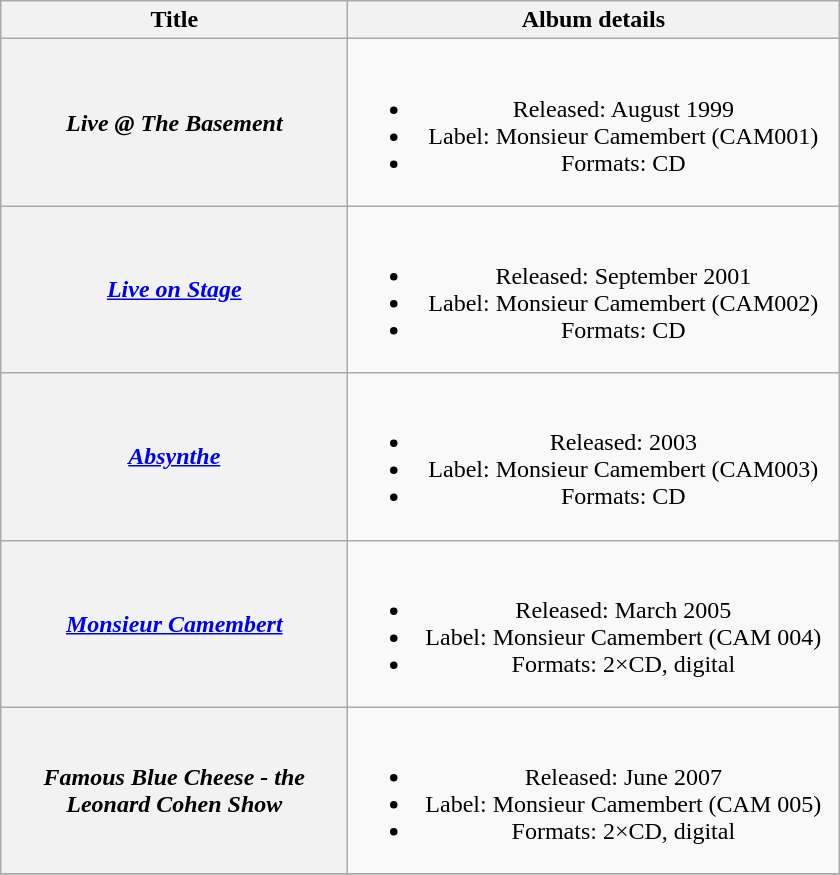<table class="wikitable plainrowheaders" style="text-align:center;">
<tr>
<th scope="col" rowspan="1" style="width:14em;">Title</th>
<th scope="col" rowspan="1" style="width:20em;">Album details</th>
</tr>
<tr>
<th scope="row"><em>Live @ The Basement</em></th>
<td><br><ul><li>Released: August 1999</li><li>Label: Monsieur Camembert (CAM001)</li><li>Formats: CD</li></ul></td>
</tr>
<tr>
<th scope="row"><em><a href='#'>Live on Stage</a></em></th>
<td><br><ul><li>Released: September 2001</li><li>Label: Monsieur Camembert (CAM002)</li><li>Formats: CD</li></ul></td>
</tr>
<tr>
<th scope="row"><em><a href='#'>Absynthe</a></em></th>
<td><br><ul><li>Released: 2003</li><li>Label: Monsieur Camembert (CAM003)</li><li>Formats: CD</li></ul></td>
</tr>
<tr>
<th scope="row"><em><a href='#'>Monsieur Camembert</a></em></th>
<td><br><ul><li>Released: March 2005</li><li>Label: Monsieur Camembert (CAM 004)</li><li>Formats: 2×CD, digital</li></ul></td>
</tr>
<tr>
<th scope="row"><em>Famous Blue Cheese - the Leonard Cohen Show</em></th>
<td><br><ul><li>Released: June 2007</li><li>Label: Monsieur Camembert (CAM 005)</li><li>Formats: 2×CD, digital</li></ul></td>
</tr>
<tr>
</tr>
</table>
